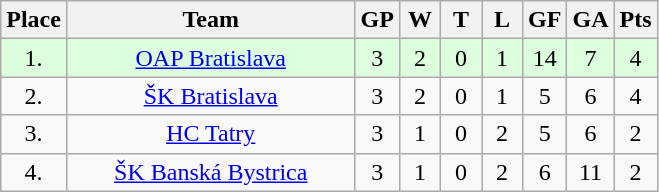<table class="wikitable">
<tr>
<th width=20>Place</th>
<th width=185>Team</th>
<th width=20>GP</th>
<th width=20>W</th>
<th width=20>T</th>
<th width=20>L</th>
<th width=20>GF</th>
<th width=20>GA</th>
<th width=20>Pts</th>
</tr>
<tr align=center bgcolor=#ddffdd>
<td>1.</td>
<td><a href='#'>OAP Bratislava</a></td>
<td>3</td>
<td>2</td>
<td>0</td>
<td>1</td>
<td>14</td>
<td>7</td>
<td>4</td>
</tr>
<tr align=center>
<td>2.</td>
<td><a href='#'>ŠK Bratislava</a></td>
<td>3</td>
<td>2</td>
<td>0</td>
<td>1</td>
<td>5</td>
<td>6</td>
<td>4</td>
</tr>
<tr align=center>
<td>3.</td>
<td><a href='#'>HC Tatry</a></td>
<td>3</td>
<td>1</td>
<td>0</td>
<td>2</td>
<td>5</td>
<td>6</td>
<td>2</td>
</tr>
<tr align=center>
<td>4.</td>
<td><a href='#'>ŠK Banská Bystrica</a></td>
<td>3</td>
<td>1</td>
<td>0</td>
<td>2</td>
<td>6</td>
<td>11</td>
<td>2</td>
</tr>
</table>
